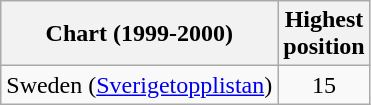<table class="wikitable sortable" style="text-align:left;">
<tr>
<th scope="col">Chart (1999-2000)</th>
<th scope="col">Highest<br>position</th>
</tr>
<tr>
<td>Sweden (<a href='#'>Sverigetopplistan</a>)</td>
<td style="text-align:center;">15</td>
</tr>
</table>
